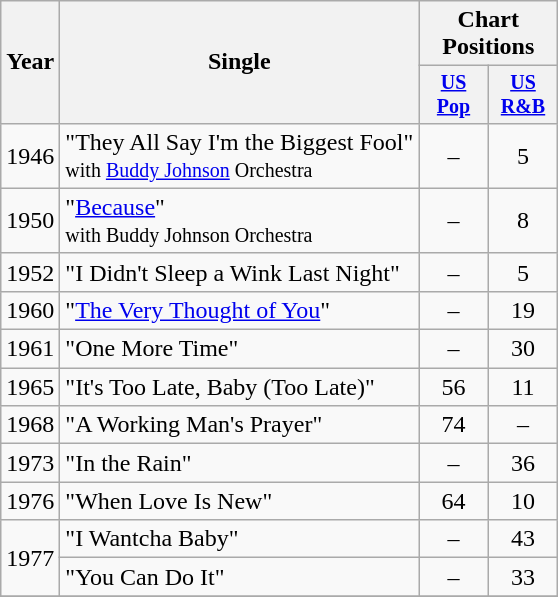<table class="wikitable" style="text-align:center;">
<tr>
<th rowspan="2">Year</th>
<th rowspan="2">Single</th>
<th colspan="2">Chart Positions</th>
</tr>
<tr style="font-size:smaller;">
<th width="40"><a href='#'>US Pop</a></th>
<th width="40"><a href='#'>US<br>R&B</a></th>
</tr>
<tr>
<td rowspan="1">1946</td>
<td align="left">"They All Say I'm the Biggest Fool"<br><small>with <a href='#'>Buddy Johnson</a> Orchestra</small></td>
<td>–</td>
<td>5</td>
</tr>
<tr>
<td rowspan="1">1950</td>
<td align="left">"<a href='#'>Because</a>"<br><small>with Buddy Johnson Orchestra</small></td>
<td>–</td>
<td>8</td>
</tr>
<tr>
<td rowspan="1">1952</td>
<td align="left">"I Didn't Sleep a Wink Last Night"</td>
<td>–</td>
<td>5</td>
</tr>
<tr>
<td rowspan="1">1960</td>
<td align="left">"<a href='#'>The Very Thought of You</a>"</td>
<td>–</td>
<td>19</td>
</tr>
<tr>
<td rowspan="1">1961</td>
<td align="left">"One More Time"</td>
<td>–</td>
<td>30</td>
</tr>
<tr>
<td rowspan="1">1965</td>
<td align="left">"It's Too Late, Baby (Too Late)"</td>
<td>56</td>
<td>11</td>
</tr>
<tr>
<td rowspan="1">1968</td>
<td align="left">"A Working Man's Prayer"</td>
<td>74</td>
<td>–</td>
</tr>
<tr>
<td rowspan="1">1973</td>
<td align="left">"In the Rain"</td>
<td>–</td>
<td>36</td>
</tr>
<tr>
<td rowspan="1">1976</td>
<td align="left">"When Love Is New"</td>
<td>64</td>
<td>10</td>
</tr>
<tr>
<td rowspan="2">1977</td>
<td align="left">"I Wantcha Baby"</td>
<td>–</td>
<td>43</td>
</tr>
<tr>
<td align="left">"You Can Do It"</td>
<td>–</td>
<td>33</td>
</tr>
<tr>
</tr>
</table>
